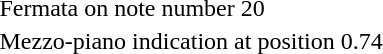<table>
<tr style="vertical-align: top;">
<td></td>
<td>Fermata on note number 20</td>
</tr>
<tr style="vertical-align: top;">
<td></td>
<td>Mezzo-piano indication at position 0.74</td>
</tr>
</table>
